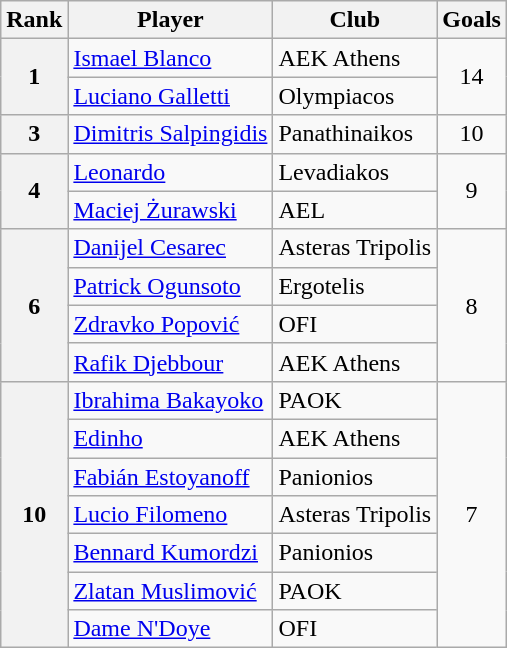<table class="wikitable" style="text-align:center">
<tr>
<th>Rank</th>
<th>Player</th>
<th>Club</th>
<th>Goals</th>
</tr>
<tr>
<th rowspan="2">1</th>
<td align="left"> <a href='#'>Ismael Blanco</a></td>
<td align="left">AEK Athens</td>
<td rowspan="2">14</td>
</tr>
<tr>
<td align="left"> <a href='#'>Luciano Galletti</a></td>
<td align="left">Olympiacos</td>
</tr>
<tr>
<th>3</th>
<td align="left"> <a href='#'>Dimitris Salpingidis</a></td>
<td align="left">Panathinaikos</td>
<td>10</td>
</tr>
<tr>
<th rowspan="2">4</th>
<td align="left"> <a href='#'>Leonardo</a></td>
<td align="left">Levadiakos</td>
<td rowspan="2">9</td>
</tr>
<tr>
<td align="left"> <a href='#'>Maciej Żurawski</a></td>
<td align="left">AEL</td>
</tr>
<tr>
<th rowspan="4">6</th>
<td align="left"> <a href='#'>Danijel Cesarec</a></td>
<td align="left">Asteras Tripolis</td>
<td rowspan="4">8</td>
</tr>
<tr>
<td align="left"> <a href='#'>Patrick Ogunsoto</a></td>
<td align="left">Ergotelis</td>
</tr>
<tr>
<td align="left"> <a href='#'>Zdravko Popović</a></td>
<td align="left">OFI</td>
</tr>
<tr>
<td align="left"> <a href='#'>Rafik Djebbour</a></td>
<td align="left">AEK Athens</td>
</tr>
<tr>
<th rowspan="7">10</th>
<td align="left"> <a href='#'>Ibrahima Bakayoko</a></td>
<td align="left">PAOK</td>
<td rowspan="7">7</td>
</tr>
<tr>
<td align="left"> <a href='#'>Edinho</a></td>
<td align="left">AEK Athens</td>
</tr>
<tr>
<td align="left"> <a href='#'>Fabián Estoyanoff</a></td>
<td align="left">Panionios</td>
</tr>
<tr>
<td align="left"> <a href='#'>Lucio Filomeno</a></td>
<td align="left">Asteras Tripolis</td>
</tr>
<tr>
<td align="left"> <a href='#'>Bennard Kumordzi</a></td>
<td align="left">Panionios</td>
</tr>
<tr>
<td align="left"> <a href='#'>Zlatan Muslimović</a></td>
<td align="left">PAOK</td>
</tr>
<tr>
<td align="left"> <a href='#'>Dame N'Doye</a></td>
<td align="left">OFI</td>
</tr>
</table>
